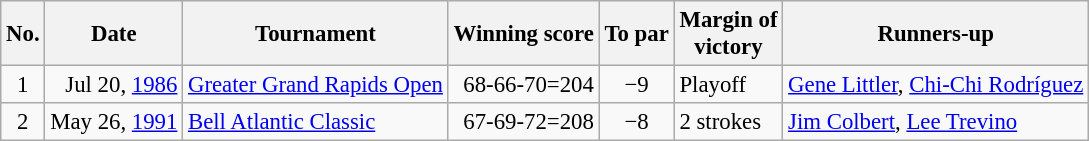<table class="wikitable" style="font-size:95%;">
<tr>
<th>No.</th>
<th>Date</th>
<th>Tournament</th>
<th>Winning score</th>
<th>To par</th>
<th>Margin of<br>victory</th>
<th>Runners-up</th>
</tr>
<tr>
<td align=center>1</td>
<td align=right>Jul 20, <a href='#'>1986</a></td>
<td><a href='#'>Greater Grand Rapids Open</a></td>
<td align=right>68-66-70=204</td>
<td align=center>−9</td>
<td>Playoff</td>
<td> <a href='#'>Gene Littler</a>,  <a href='#'>Chi-Chi Rodríguez</a></td>
</tr>
<tr>
<td align=center>2</td>
<td align=right>May 26, <a href='#'>1991</a></td>
<td><a href='#'>Bell Atlantic Classic</a></td>
<td align=right>67-69-72=208</td>
<td align=center>−8</td>
<td>2 strokes</td>
<td> <a href='#'>Jim Colbert</a>,  <a href='#'>Lee Trevino</a></td>
</tr>
</table>
